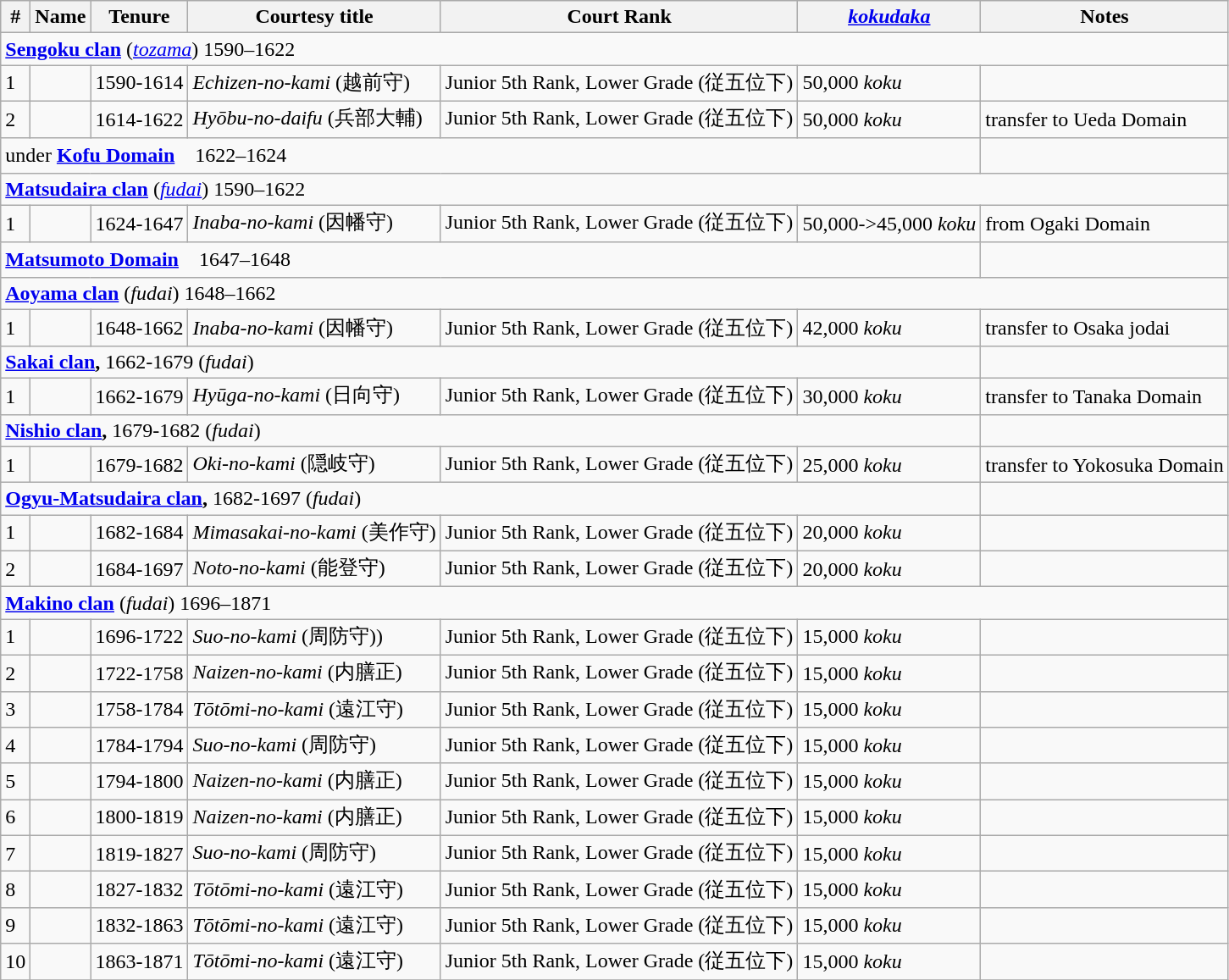<table class=wikitable>
<tr>
<th>#</th>
<th>Name</th>
<th>Tenure</th>
<th>Courtesy title</th>
<th>Court Rank</th>
<th><em><a href='#'>kokudaka</a></em></th>
<th>Notes</th>
</tr>
<tr>
<td colspan=7> <strong><a href='#'>Sengoku clan</a></strong> (<em><a href='#'>tozama</a></em>) 1590–1622</td>
</tr>
<tr>
<td>1</td>
<td></td>
<td>1590-1614</td>
<td><em>Echizen-no-kami</em> (越前守)</td>
<td>Junior 5th Rank, Lower Grade (従五位下)</td>
<td>50,000 <em>koku</em></td>
<td></td>
</tr>
<tr>
<td>2</td>
<td></td>
<td>1614-1622</td>
<td><em>Hyōbu-no-daifu</em> (兵部大輔)</td>
<td>Junior 5th Rank, Lower Grade (従五位下)</td>
<td>50,000 <em>koku</em></td>
<td>transfer to Ueda Domain</td>
</tr>
<tr>
<td colspan=6> under <strong><a href='#'>Kofu Domain</a></strong>　1622–1624</td>
</tr>
<tr>
<td colspan=7> <strong><a href='#'>Matsudaira clan</a></strong> (<em><a href='#'>fudai</a></em>) 1590–1622</td>
</tr>
<tr>
<td>1</td>
<td></td>
<td>1624-1647</td>
<td><em>Inaba-no-kami</em> (因幡守)</td>
<td>Junior 5th Rank, Lower Grade (従五位下)</td>
<td>50,000->45,000 <em>koku</em></td>
<td>from Ogaki Domain</td>
</tr>
<tr>
<td colspan=6> <strong><a href='#'>Matsumoto Domain</a></strong>　1647–1648</td>
</tr>
<tr>
<td colspan=7> <strong><a href='#'>Aoyama clan</a></strong> (<em>fudai</em>) 1648–1662</td>
</tr>
<tr>
<td>1</td>
<td></td>
<td>1648-1662</td>
<td><em> Inaba-no-kami</em> (因幡守)</td>
<td>Junior 5th Rank, Lower Grade (従五位下)</td>
<td>42,000 <em>koku</em></td>
<td>transfer to Osaka jodai</td>
</tr>
<tr>
<td colspan=6> <strong><a href='#'>Sakai clan</a>,</strong> 1662-1679 (<em>fudai</em>)</td>
</tr>
<tr>
<td>1</td>
<td></td>
<td>1662-1679</td>
<td><em>Hyūga-no-kami</em> (日向守)</td>
<td>Junior 5th Rank, Lower Grade (従五位下)</td>
<td>30,000 <em>koku</em></td>
<td>transfer to Tanaka Domain</td>
</tr>
<tr>
<td colspan=6> <strong><a href='#'>Nishio clan</a>,</strong> 1679-1682 (<em>fudai</em>)</td>
</tr>
<tr>
<td>1</td>
<td></td>
<td>1679-1682</td>
<td><em> Oki-no-kami</em> (隠岐守)</td>
<td>Junior 5th Rank, Lower Grade (従五位下)</td>
<td>25,000 <em>koku</em></td>
<td>transfer to Yokosuka Domain</td>
</tr>
<tr>
<td colspan=6> <strong><a href='#'>Ogyu-Matsudaira clan</a>,</strong> 1682-1697 (<em>fudai</em>)</td>
</tr>
<tr>
<td>1</td>
<td></td>
<td>1682-1684</td>
<td><em>Mimasakai-no-kami</em> (美作守)</td>
<td>Junior 5th Rank, Lower Grade (従五位下)</td>
<td>20,000 <em>koku</em></td>
<td></td>
</tr>
<tr>
<td>2</td>
<td></td>
<td>1684-1697</td>
<td><em>Noto-no-kami</em> (能登守)</td>
<td>Junior 5th Rank, Lower Grade (従五位下)</td>
<td>20,000 <em>koku</em></td>
<td></td>
</tr>
<tr>
<td colspan=7> <strong><a href='#'>Makino clan</a></strong> (<em>fudai</em>) 1696–1871</td>
</tr>
<tr>
<td>1</td>
<td></td>
<td>1696-1722</td>
<td><em>Suo-no-kami</em> (周防守))</td>
<td>Junior 5th Rank, Lower Grade (従五位下)</td>
<td>15,000 <em>koku</em></td>
<td></td>
</tr>
<tr>
<td>2</td>
<td></td>
<td>1722-1758</td>
<td><em>Naizen-no-kami</em> (内膳正)</td>
<td>Junior 5th Rank, Lower Grade (従五位下)</td>
<td>15,000 <em>koku</em></td>
<td></td>
</tr>
<tr>
<td>3</td>
<td></td>
<td>1758-1784</td>
<td><em>Tōtōmi-no-kami</em> (遠江守)</td>
<td>Junior 5th Rank, Lower Grade (従五位下)</td>
<td>15,000 <em>koku</em></td>
<td></td>
</tr>
<tr>
<td>4</td>
<td></td>
<td>1784-1794</td>
<td><em>Suo-no-kami</em> (周防守)</td>
<td>Junior 5th Rank, Lower Grade (従五位下)</td>
<td>15,000 <em>koku</em></td>
<td></td>
</tr>
<tr>
<td>5</td>
<td></td>
<td>1794-1800</td>
<td><em>Naizen-no-kami</em> (内膳正)</td>
<td>Junior 5th Rank, Lower Grade (従五位下)</td>
<td>15,000 <em>koku</em></td>
<td></td>
</tr>
<tr>
<td>6</td>
<td></td>
<td>1800-1819</td>
<td><em>Naizen-no-kami</em> (内膳正)</td>
<td>Junior 5th Rank, Lower Grade (従五位下)</td>
<td>15,000 <em>koku</em></td>
<td></td>
</tr>
<tr>
<td>7</td>
<td></td>
<td>1819-1827</td>
<td><em>Suo-no-kami</em> (周防守)</td>
<td>Junior 5th Rank, Lower Grade (従五位下)</td>
<td>15,000 <em>koku</em></td>
<td></td>
</tr>
<tr>
<td>8</td>
<td></td>
<td>1827-1832</td>
<td><em>Tōtōmi-no-kami</em> (遠江守)</td>
<td>Junior 5th Rank, Lower Grade (従五位下)</td>
<td>15,000 <em>koku</em></td>
<td></td>
</tr>
<tr>
<td>9</td>
<td></td>
<td>1832-1863</td>
<td><em>Tōtōmi-no-kami</em> (遠江守)</td>
<td>Junior 5th Rank, Lower Grade (従五位下)</td>
<td>15,000 <em>koku</em></td>
<td></td>
</tr>
<tr>
<td>10</td>
<td></td>
<td>1863-1871</td>
<td><em>Tōtōmi-no-kami</em> (遠江守)</td>
<td>Junior 5th Rank, Lower Grade (従五位下)</td>
<td>15,000 <em>koku</em></td>
<td></td>
</tr>
<tr>
</tr>
</table>
